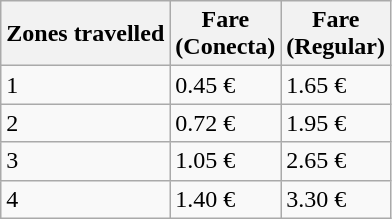<table class="wikitable">
<tr>
<th>Zones travelled</th>
<th>Fare<br>(Conecta)</th>
<th>Fare<br>(Regular)</th>
</tr>
<tr>
<td>1</td>
<td>0.45 €</td>
<td>1.65 €</td>
</tr>
<tr>
<td>2</td>
<td>0.72 €</td>
<td>1.95 €</td>
</tr>
<tr>
<td>3</td>
<td>1.05 €</td>
<td>2.65 €</td>
</tr>
<tr>
<td>4</td>
<td>1.40 €</td>
<td>3.30 €</td>
</tr>
</table>
